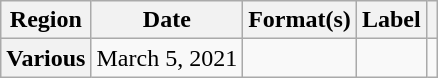<table class="wikitable plainrowheaders">
<tr>
<th scope="col">Region</th>
<th scope="col">Date</th>
<th scope="col">Format(s)</th>
<th scope="col">Label</th>
<th scope="col"></th>
</tr>
<tr>
<th scope="row">Various</th>
<td>March 5, 2021</td>
<td></td>
<td></td>
<td></td>
</tr>
</table>
